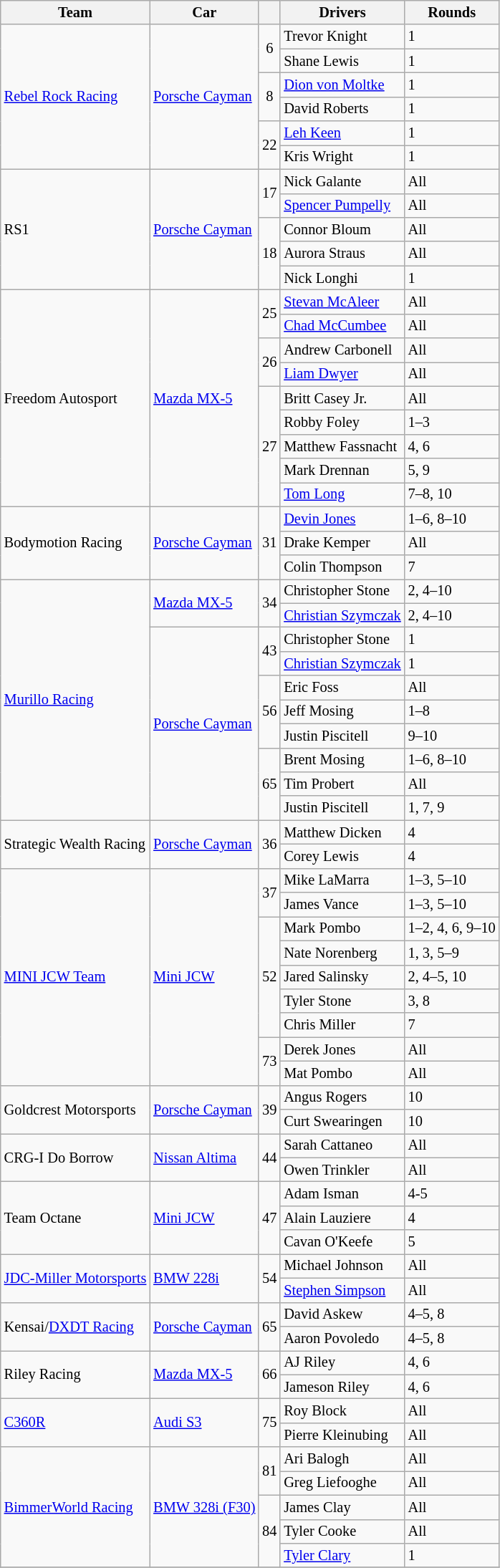<table class="wikitable" style="font-size: 85%">
<tr>
<th>Team</th>
<th>Car</th>
<th></th>
<th>Drivers</th>
<th>Rounds</th>
</tr>
<tr>
<td rowspan=6> <a href='#'>Rebel Rock Racing</a></td>
<td rowspan=6><a href='#'>Porsche Cayman</a></td>
<td rowspan=2 align=middle>6</td>
<td> Trevor Knight</td>
<td>1</td>
</tr>
<tr>
<td> Shane Lewis</td>
<td>1</td>
</tr>
<tr>
<td rowspan=2 align=middle>8</td>
<td> <a href='#'>Dion von Moltke</a></td>
<td>1</td>
</tr>
<tr>
<td> David Roberts</td>
<td>1</td>
</tr>
<tr>
<td rowspan=2 align=middle>22</td>
<td> <a href='#'>Leh Keen</a></td>
<td>1</td>
</tr>
<tr>
<td> Kris Wright</td>
<td>1</td>
</tr>
<tr>
<td rowspan=5> RS1</td>
<td rowspan=5><a href='#'>Porsche Cayman</a></td>
<td rowspan=2 align=middle>17</td>
<td> Nick Galante</td>
<td>All</td>
</tr>
<tr>
<td> <a href='#'>Spencer Pumpelly</a></td>
<td>All</td>
</tr>
<tr>
<td rowspan=3 align=middle>18</td>
<td> Connor Bloum</td>
<td>All</td>
</tr>
<tr>
<td> Aurora Straus</td>
<td>All</td>
</tr>
<tr>
<td> Nick Longhi</td>
<td>1</td>
</tr>
<tr>
<td rowspan=9> Freedom Autosport</td>
<td rowspan=9><a href='#'>Mazda MX-5</a></td>
<td rowspan=2 align=middle>25</td>
<td> <a href='#'>Stevan McAleer</a></td>
<td>All</td>
</tr>
<tr>
<td> <a href='#'>Chad McCumbee</a></td>
<td>All</td>
</tr>
<tr>
<td rowspan=2 align=middle>26</td>
<td> Andrew Carbonell</td>
<td>All</td>
</tr>
<tr>
<td> <a href='#'>Liam Dwyer</a></td>
<td>All</td>
</tr>
<tr>
<td rowspan=5 align=middle>27</td>
<td> Britt Casey Jr.</td>
<td>All</td>
</tr>
<tr>
<td> Robby Foley</td>
<td>1–3</td>
</tr>
<tr>
<td> Matthew Fassnacht</td>
<td>4, 6</td>
</tr>
<tr>
<td> Mark Drennan</td>
<td>5, 9</td>
</tr>
<tr>
<td> <a href='#'>Tom Long</a></td>
<td>7–8, 10</td>
</tr>
<tr>
<td rowspan=3> Bodymotion Racing</td>
<td rowspan=3><a href='#'>Porsche Cayman</a></td>
<td rowspan=3 align=middle>31</td>
<td> <a href='#'>Devin Jones</a></td>
<td>1–6, 8–10</td>
</tr>
<tr>
<td> Drake Kemper</td>
<td>All</td>
</tr>
<tr>
<td> Colin Thompson</td>
<td>7</td>
</tr>
<tr>
<td rowspan=10> <a href='#'>Murillo Racing</a></td>
<td rowspan=2><a href='#'>Mazda MX-5</a></td>
<td rowspan=2 align=middle>34</td>
<td> Christopher Stone</td>
<td>2, 4–10</td>
</tr>
<tr>
<td> <a href='#'>Christian Szymczak</a></td>
<td>2, 4–10</td>
</tr>
<tr>
<td rowspan=8><a href='#'>Porsche Cayman</a></td>
<td rowspan=2 align=middle>43</td>
<td> Christopher Stone</td>
<td>1</td>
</tr>
<tr>
<td> <a href='#'>Christian Szymczak</a></td>
<td>1</td>
</tr>
<tr>
<td rowspan=3 align=middle>56</td>
<td> Eric Foss</td>
<td>All</td>
</tr>
<tr>
<td> Jeff Mosing</td>
<td>1–8</td>
</tr>
<tr>
<td> Justin Piscitell</td>
<td>9–10</td>
</tr>
<tr>
<td rowspan=3 align=middle>65</td>
<td> Brent Mosing</td>
<td>1–6, 8–10</td>
</tr>
<tr>
<td> Tim Probert</td>
<td>All</td>
</tr>
<tr>
<td> Justin Piscitell</td>
<td>1, 7, 9</td>
</tr>
<tr>
<td rowspan=2> Strategic Wealth Racing</td>
<td rowspan=2><a href='#'>Porsche Cayman</a></td>
<td rowspan=2 align=middle>36</td>
<td> Matthew Dicken</td>
<td>4</td>
</tr>
<tr>
<td> Corey Lewis</td>
<td>4</td>
</tr>
<tr>
<td rowspan=9> <a href='#'>MINI JCW Team</a></td>
<td rowspan=9><a href='#'>Mini JCW</a></td>
<td rowspan=2 align=middle>37</td>
<td> Mike LaMarra</td>
<td>1–3, 5–10</td>
</tr>
<tr>
<td> James Vance</td>
<td>1–3, 5–10</td>
</tr>
<tr>
<td rowspan=5 align=middle>52</td>
<td> Mark Pombo</td>
<td>1–2, 4, 6, 9–10</td>
</tr>
<tr>
<td> Nate Norenberg</td>
<td>1, 3, 5–9</td>
</tr>
<tr>
<td> Jared Salinsky</td>
<td>2, 4–5, 10</td>
</tr>
<tr>
<td> Tyler Stone</td>
<td>3, 8</td>
</tr>
<tr>
<td> Chris Miller</td>
<td>7</td>
</tr>
<tr>
<td rowspan=2 align=middle>73</td>
<td> Derek Jones</td>
<td>All</td>
</tr>
<tr>
<td> Mat Pombo</td>
<td>All</td>
</tr>
<tr>
<td rowspan=2> Goldcrest Motorsports</td>
<td rowspan=2><a href='#'>Porsche Cayman</a></td>
<td rowspan=2 align=middle>39</td>
<td> Angus Rogers</td>
<td>10</td>
</tr>
<tr>
<td> Curt Swearingen</td>
<td>10</td>
</tr>
<tr>
<td rowspan=2> CRG-I Do Borrow</td>
<td rowspan=2><a href='#'>Nissan Altima</a></td>
<td rowspan=2 align=middle>44</td>
<td> Sarah Cattaneo</td>
<td>All</td>
</tr>
<tr>
<td> Owen Trinkler</td>
<td>All</td>
</tr>
<tr>
<td rowspan=3> Team Octane</td>
<td rowspan=3><a href='#'>Mini JCW</a></td>
<td rowspan=3 align=middle>47</td>
<td> Adam Isman</td>
<td>4-5</td>
</tr>
<tr>
<td> Alain Lauziere</td>
<td>4</td>
</tr>
<tr>
<td> Cavan O'Keefe</td>
<td>5</td>
</tr>
<tr>
<td rowspan=2> <a href='#'>JDC-Miller Motorsports</a></td>
<td rowspan=2><a href='#'>BMW 228i</a></td>
<td rowspan=2 align=middle>54</td>
<td> Michael Johnson</td>
<td>All</td>
</tr>
<tr>
<td> <a href='#'>Stephen Simpson</a></td>
<td>All</td>
</tr>
<tr>
<td rowspan=2> Kensai/<a href='#'>DXDT Racing</a></td>
<td rowspan=2><a href='#'>Porsche Cayman</a></td>
<td rowspan=2 align=middle>65</td>
<td> David Askew</td>
<td>4–5, 8</td>
</tr>
<tr>
<td> Aaron Povoledo</td>
<td>4–5, 8</td>
</tr>
<tr>
<td rowspan=2> Riley Racing</td>
<td rowspan=2><a href='#'>Mazda MX-5</a></td>
<td rowspan=2 align=middle>66</td>
<td> AJ Riley</td>
<td>4, 6</td>
</tr>
<tr>
<td> Jameson Riley</td>
<td>4, 6</td>
</tr>
<tr>
<td rowspan=2> <a href='#'>C360R</a></td>
<td rowspan=2><a href='#'>Audi S3</a></td>
<td rowspan=2 align=middle>75</td>
<td> Roy Block</td>
<td>All</td>
</tr>
<tr>
<td> Pierre Kleinubing</td>
<td>All</td>
</tr>
<tr>
<td rowspan=5> <a href='#'>BimmerWorld Racing</a></td>
<td rowspan=5><a href='#'>BMW 328i (F30)</a></td>
<td rowspan=2 align=middle>81</td>
<td> Ari Balogh</td>
<td>All</td>
</tr>
<tr>
<td> Greg Liefooghe</td>
<td>All</td>
</tr>
<tr>
<td rowspan=3 align=middle>84</td>
<td> James Clay</td>
<td>All</td>
</tr>
<tr>
<td> Tyler Cooke</td>
<td>All</td>
</tr>
<tr>
<td> <a href='#'>Tyler Clary</a></td>
<td>1</td>
</tr>
<tr>
</tr>
</table>
